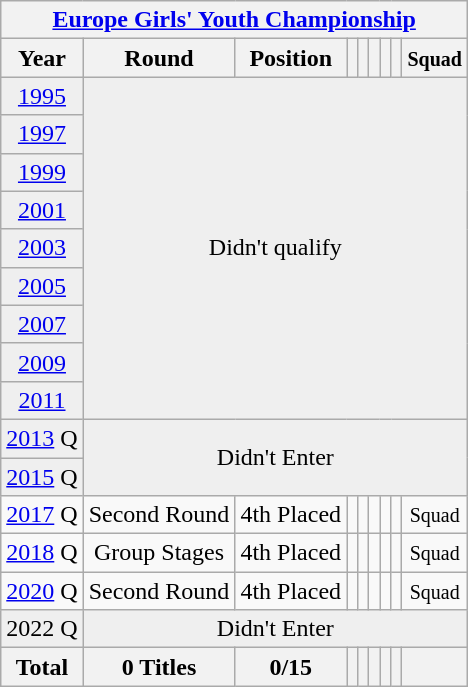<table class="wikitable" style="text-align: center;">
<tr>
<th colspan=9><a href='#'>Europe Girls' Youth Championship</a></th>
</tr>
<tr>
<th>Year</th>
<th>Round</th>
<th>Position</th>
<th></th>
<th></th>
<th></th>
<th></th>
<th></th>
<th><small>Squad</small></th>
</tr>
<tr bgcolor="efefef">
<td> <a href='#'>1995</a></td>
<td colspan=8 rowspan=9>Didn't qualify</td>
</tr>
<tr bgcolor="efefef">
<td> <a href='#'>1997</a></td>
</tr>
<tr bgcolor="efefef">
<td> <a href='#'>1999</a></td>
</tr>
<tr bgcolor="efefef">
<td> <a href='#'>2001</a></td>
</tr>
<tr bgcolor="efefef">
<td> <a href='#'>2003</a></td>
</tr>
<tr bgcolor="efefef">
<td> <a href='#'>2005</a></td>
</tr>
<tr bgcolor="efefef">
<td> <a href='#'>2007</a></td>
</tr>
<tr bgcolor="efefef">
<td> <a href='#'>2009</a></td>
</tr>
<tr bgcolor="efefef">
<td> <a href='#'>2011</a></td>
</tr>
<tr bgcolor="efefef">
<td><a href='#'>2013</a> Q</td>
<td colspan=8 rowspan=2 align="center">Didn't Enter</td>
</tr>
<tr bgcolor="efefef">
<td><a href='#'>2015</a> Q</td>
</tr>
<tr>
<td><a href='#'>2017</a> Q</td>
<td>Second Round</td>
<td>4th Placed</td>
<td></td>
<td></td>
<td></td>
<td></td>
<td></td>
<td><small>Squad</small></td>
</tr>
<tr>
<td><a href='#'>2018</a> Q</td>
<td>Group Stages</td>
<td>4th Placed</td>
<td></td>
<td></td>
<td></td>
<td></td>
<td></td>
<td><small>Squad</small></td>
</tr>
<tr>
<td><a href='#'>2020</a> Q</td>
<td>Second Round</td>
<td>4th Placed</td>
<td></td>
<td></td>
<td></td>
<td></td>
<td></td>
<td><small>Squad</small></td>
</tr>
<tr bgcolor="efefef">
<td>2022 Q</td>
<td colspan=8>Didn't Enter</td>
</tr>
<tr>
<th>Total</th>
<th>0 Titles</th>
<th>0/15</th>
<th></th>
<th></th>
<th></th>
<th></th>
<th></th>
<th></th>
</tr>
</table>
